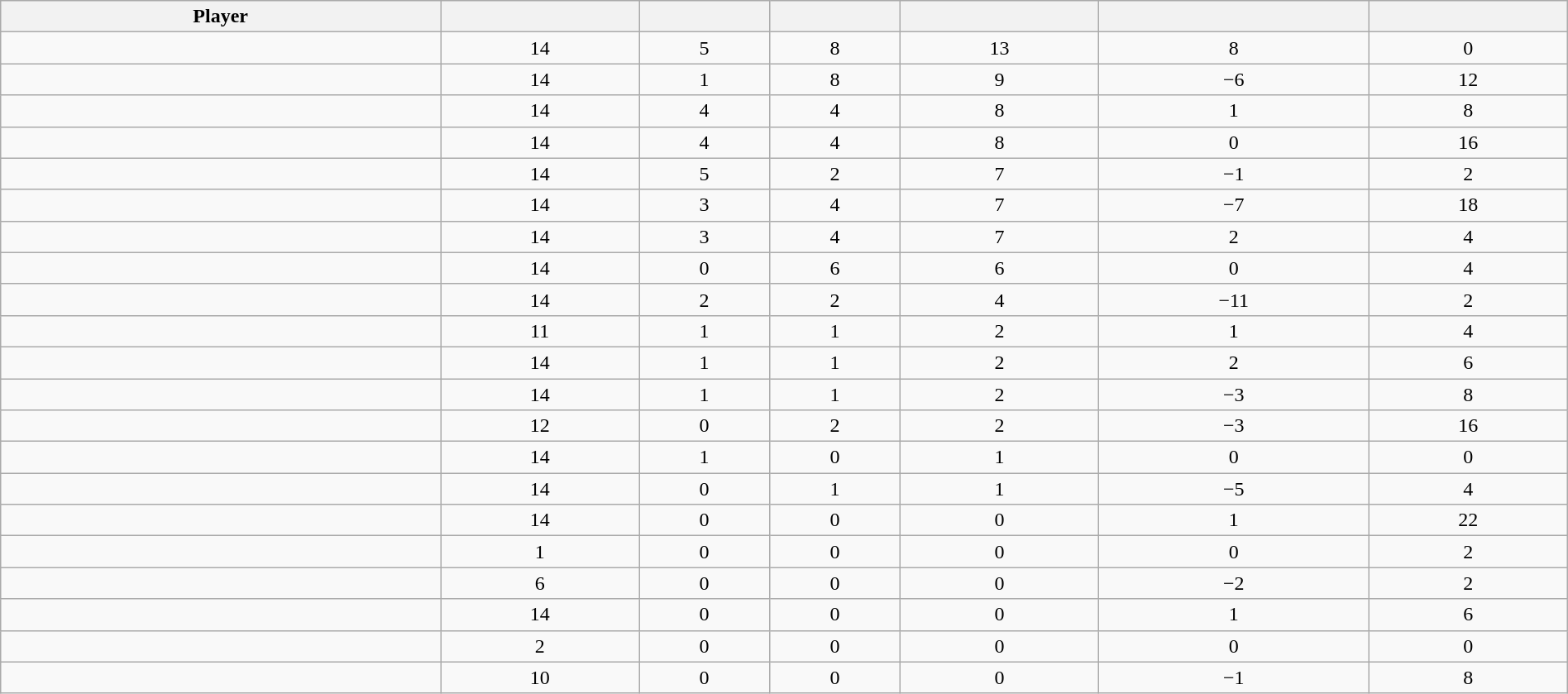<table class="wikitable sortable" style="width:100%;">
<tr align=center>
<th>Player</th>
<th></th>
<th></th>
<th></th>
<th></th>
<th data-sort-type="number"></th>
<th></th>
</tr>
<tr align=center>
<td></td>
<td>14</td>
<td>5</td>
<td>8</td>
<td>13</td>
<td>8</td>
<td>0</td>
</tr>
<tr align=center>
<td></td>
<td>14</td>
<td>1</td>
<td>8</td>
<td>9</td>
<td>−6</td>
<td>12</td>
</tr>
<tr align=center>
<td></td>
<td>14</td>
<td>4</td>
<td>4</td>
<td>8</td>
<td>1</td>
<td>8</td>
</tr>
<tr align=center>
<td></td>
<td>14</td>
<td>4</td>
<td>4</td>
<td>8</td>
<td>0</td>
<td>16</td>
</tr>
<tr align=center>
<td></td>
<td>14</td>
<td>5</td>
<td>2</td>
<td>7</td>
<td>−1</td>
<td>2</td>
</tr>
<tr align=center>
<td></td>
<td>14</td>
<td>3</td>
<td>4</td>
<td>7</td>
<td>−7</td>
<td>18</td>
</tr>
<tr align=center>
<td></td>
<td>14</td>
<td>3</td>
<td>4</td>
<td>7</td>
<td>2</td>
<td>4</td>
</tr>
<tr align=center>
<td></td>
<td>14</td>
<td>0</td>
<td>6</td>
<td>6</td>
<td>0</td>
<td>4</td>
</tr>
<tr align=center>
<td></td>
<td>14</td>
<td>2</td>
<td>2</td>
<td>4</td>
<td>−11</td>
<td>2</td>
</tr>
<tr align=center>
<td></td>
<td>11</td>
<td>1</td>
<td>1</td>
<td>2</td>
<td>1</td>
<td>4</td>
</tr>
<tr align=center>
<td></td>
<td>14</td>
<td>1</td>
<td>1</td>
<td>2</td>
<td>2</td>
<td>6</td>
</tr>
<tr align=center>
<td></td>
<td>14</td>
<td>1</td>
<td>1</td>
<td>2</td>
<td>−3</td>
<td>8</td>
</tr>
<tr align=center>
<td></td>
<td>12</td>
<td>0</td>
<td>2</td>
<td>2</td>
<td>−3</td>
<td>16</td>
</tr>
<tr align=center>
<td></td>
<td>14</td>
<td>1</td>
<td>0</td>
<td>1</td>
<td>0</td>
<td>0</td>
</tr>
<tr align=center>
<td></td>
<td>14</td>
<td>0</td>
<td>1</td>
<td>1</td>
<td>−5</td>
<td>4</td>
</tr>
<tr align=center>
<td></td>
<td>14</td>
<td>0</td>
<td>0</td>
<td>0</td>
<td>1</td>
<td>22</td>
</tr>
<tr align=center>
<td></td>
<td>1</td>
<td>0</td>
<td>0</td>
<td>0</td>
<td>0</td>
<td>2</td>
</tr>
<tr align=center>
<td></td>
<td>6</td>
<td>0</td>
<td>0</td>
<td>0</td>
<td>−2</td>
<td>2</td>
</tr>
<tr align=center>
<td></td>
<td>14</td>
<td>0</td>
<td>0</td>
<td>0</td>
<td>1</td>
<td>6</td>
</tr>
<tr align=center>
<td></td>
<td>2</td>
<td>0</td>
<td>0</td>
<td>0</td>
<td>0</td>
<td>0</td>
</tr>
<tr align=center>
<td></td>
<td>10</td>
<td>0</td>
<td>0</td>
<td>0</td>
<td>−1</td>
<td>8</td>
</tr>
</table>
